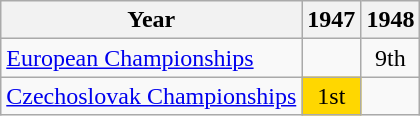<table class="wikitable">
<tr>
<th>Year</th>
<th>1947</th>
<th>1948</th>
</tr>
<tr>
<td><a href='#'>European Championships</a></td>
<td></td>
<td align="center">9th</td>
</tr>
<tr>
<td><a href='#'>Czechoslovak Championships</a></td>
<td align="center" bgcolor="gold">1st</td>
<td></td>
</tr>
</table>
